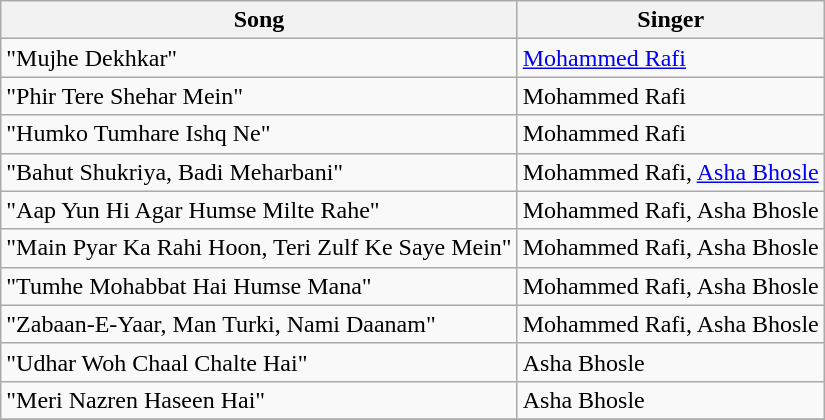<table class="wikitable">
<tr>
<th>Song</th>
<th>Singer</th>
</tr>
<tr>
<td>"Mujhe Dekhkar"</td>
<td><a href='#'>Mohammed Rafi</a></td>
</tr>
<tr>
<td>"Phir Tere Shehar Mein"</td>
<td>Mohammed Rafi</td>
</tr>
<tr>
<td>"Humko Tumhare Ishq Ne"</td>
<td>Mohammed Rafi</td>
</tr>
<tr>
<td>"Bahut Shukriya, Badi Meharbani"</td>
<td>Mohammed Rafi, <a href='#'>Asha Bhosle</a></td>
</tr>
<tr>
<td>"Aap Yun Hi Agar Humse Milte Rahe"</td>
<td>Mohammed Rafi, Asha Bhosle</td>
</tr>
<tr>
<td>"Main Pyar Ka Rahi Hoon, Teri Zulf Ke Saye Mein"</td>
<td>Mohammed Rafi, Asha Bhosle</td>
</tr>
<tr>
<td>"Tumhe Mohabbat Hai Humse Mana"</td>
<td>Mohammed Rafi, Asha Bhosle</td>
</tr>
<tr>
<td>"Zabaan-E-Yaar, Man Turki, Nami Daanam"</td>
<td>Mohammed Rafi, Asha Bhosle</td>
</tr>
<tr>
<td>"Udhar Woh Chaal Chalte Hai"</td>
<td>Asha Bhosle</td>
</tr>
<tr>
<td>"Meri Nazren Haseen Hai"</td>
<td>Asha Bhosle</td>
</tr>
<tr>
</tr>
</table>
